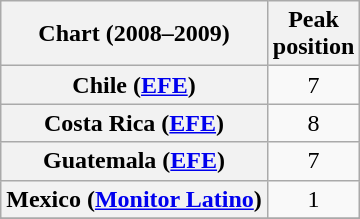<table class="wikitable sortable plainrowheaders" style="text-align:center">
<tr>
<th scope="col">Chart (2008–2009)</th>
<th scope="col">Peak<br>position</th>
</tr>
<tr>
<th scope="row">Chile (<a href='#'>EFE</a>)</th>
<td style="text-align:center;">7</td>
</tr>
<tr>
<th scope="row">Costa Rica (<a href='#'>EFE</a>)</th>
<td style="text-align:center;">8</td>
</tr>
<tr>
<th scope="row">Guatemala (<a href='#'>EFE</a>)</th>
<td style="text-align:center;">7</td>
</tr>
<tr>
<th scope="row">Mexico (<a href='#'>Monitor Latino</a>)</th>
<td style="text-align:center;">1</td>
</tr>
<tr>
</tr>
<tr>
</tr>
<tr>
</tr>
</table>
